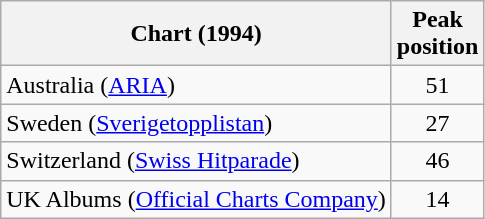<table class="wikitable sortable">
<tr>
<th>Chart (1994)</th>
<th>Peak<br>position</th>
</tr>
<tr>
<td>Australia (<a href='#'>ARIA</a>)</td>
<td align="center">51</td>
</tr>
<tr>
<td>Sweden (<a href='#'>Sverigetopplistan</a>)</td>
<td align="center">27</td>
</tr>
<tr>
<td>Switzerland (<a href='#'>Swiss Hitparade</a>)</td>
<td align="center">46</td>
</tr>
<tr>
<td>UK Albums (<a href='#'>Official Charts Company</a>)</td>
<td align="center">14</td>
</tr>
</table>
